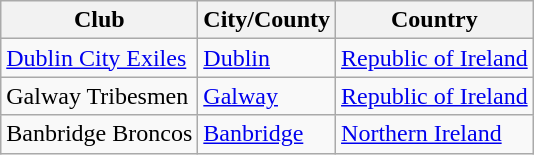<table class="wikitable">
<tr>
<th>Club</th>
<th>City/County</th>
<th>Country</th>
</tr>
<tr>
<td> <a href='#'>Dublin City Exiles</a></td>
<td><a href='#'>Dublin</a></td>
<td><a href='#'>Republic of Ireland</a></td>
</tr>
<tr>
<td> Galway Tribesmen</td>
<td><a href='#'>Galway</a></td>
<td><a href='#'>Republic of Ireland</a></td>
</tr>
<tr>
<td> Banbridge Broncos</td>
<td><a href='#'>Banbridge</a></td>
<td><a href='#'>Northern Ireland</a></td>
</tr>
</table>
